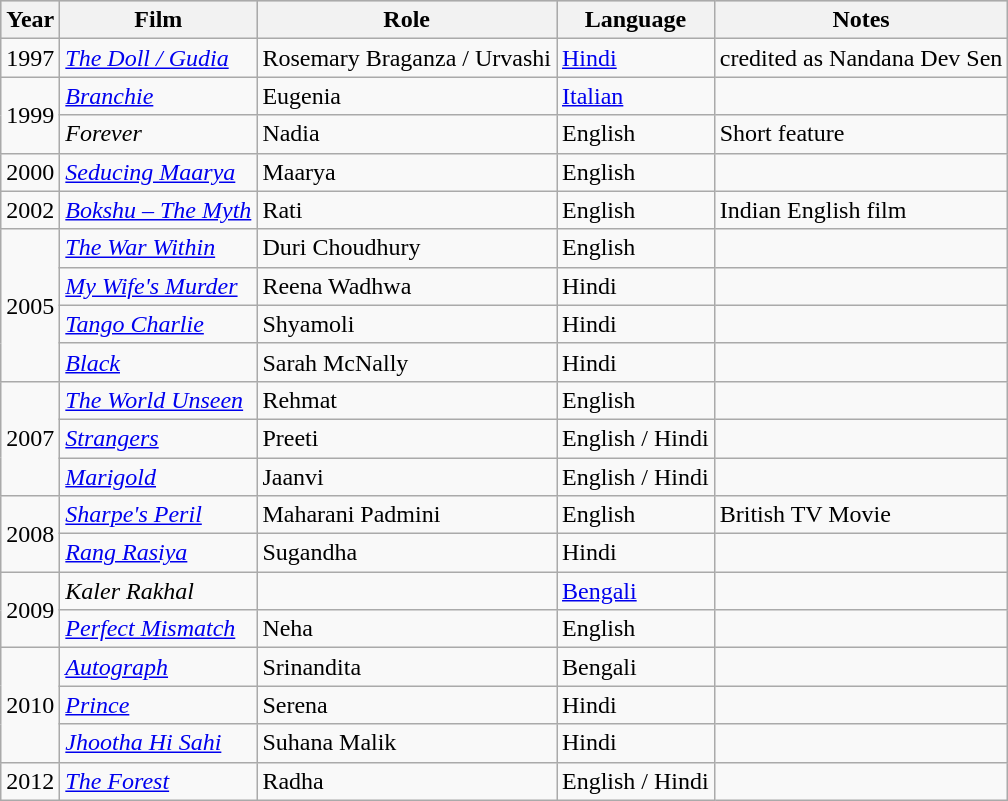<table class="wikitable">
<tr style="background:#ccc; text-align:center;">
<th>Year</th>
<th>Film</th>
<th>Role</th>
<th>Language</th>
<th>Notes</th>
</tr>
<tr>
<td>1997</td>
<td><em><a href='#'>The Doll / Gudia</a></em></td>
<td>Rosemary Braganza / Urvashi</td>
<td><a href='#'>Hindi</a></td>
<td>credited as Nandana Dev Sen</td>
</tr>
<tr>
<td rowspan=2>1999</td>
<td><em><a href='#'>Branchie</a></em></td>
<td>Eugenia</td>
<td><a href='#'>Italian</a></td>
<td></td>
</tr>
<tr>
<td><em>Forever</em></td>
<td>Nadia</td>
<td>English</td>
<td>Short feature</td>
</tr>
<tr>
<td>2000</td>
<td><em><a href='#'>Seducing Maarya</a></em></td>
<td>Maarya</td>
<td>English</td>
<td></td>
</tr>
<tr>
<td>2002</td>
<td><em><a href='#'>Bokshu – The Myth</a></em></td>
<td>Rati</td>
<td>English</td>
<td>Indian English film</td>
</tr>
<tr>
<td rowspan=4>2005</td>
<td><em><a href='#'>The War Within</a></em></td>
<td>Duri Choudhury</td>
<td>English</td>
<td></td>
</tr>
<tr>
<td><em><a href='#'>My Wife's Murder</a></em></td>
<td>Reena Wadhwa</td>
<td>Hindi</td>
<td></td>
</tr>
<tr>
<td><em><a href='#'>Tango Charlie</a></em></td>
<td>Shyamoli</td>
<td>Hindi</td>
<td></td>
</tr>
<tr>
<td><em><a href='#'>Black</a></em></td>
<td>Sarah McNally</td>
<td>Hindi</td>
<td></td>
</tr>
<tr>
<td rowspan=3>2007</td>
<td><em><a href='#'>The World Unseen</a></em></td>
<td>Rehmat</td>
<td>English</td>
<td></td>
</tr>
<tr>
<td><em><a href='#'>Strangers</a></em></td>
<td>Preeti</td>
<td>English / Hindi</td>
<td></td>
</tr>
<tr>
<td><em><a href='#'>Marigold</a></em></td>
<td>Jaanvi</td>
<td>English / Hindi</td>
<td></td>
</tr>
<tr>
<td rowspan=2>2008</td>
<td><em><a href='#'>Sharpe's Peril</a></em></td>
<td>Maharani Padmini</td>
<td>English</td>
<td>British TV Movie</td>
</tr>
<tr>
<td><em><a href='#'>Rang Rasiya</a></em></td>
<td>Sugandha</td>
<td>Hindi</td>
<td></td>
</tr>
<tr>
<td rowspan=2>2009</td>
<td><em>Kaler Rakhal</em></td>
<td></td>
<td><a href='#'>Bengali</a></td>
<td></td>
</tr>
<tr>
<td><em><a href='#'>Perfect Mismatch</a></em></td>
<td>Neha</td>
<td>English</td>
<td></td>
</tr>
<tr>
<td rowspan=3>2010</td>
<td><em><a href='#'>Autograph</a></em></td>
<td>Srinandita</td>
<td>Bengali</td>
<td></td>
</tr>
<tr>
<td><em><a href='#'>Prince</a></em></td>
<td>Serena</td>
<td>Hindi</td>
<td></td>
</tr>
<tr>
<td><em><a href='#'>Jhootha Hi Sahi</a> </em></td>
<td>Suhana Malik</td>
<td>Hindi</td>
<td></td>
</tr>
<tr>
<td>2012</td>
<td><em><a href='#'>The Forest</a></em></td>
<td>Radha</td>
<td>English / Hindi</td>
<td></td>
</tr>
</table>
